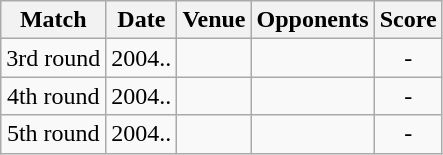<table class="wikitable" style="text-align:center;">
<tr>
<th>Match</th>
<th>Date</th>
<th>Venue</th>
<th>Opponents</th>
<th>Score</th>
</tr>
<tr>
<td>3rd round</td>
<td>2004..</td>
<td></td>
<td></td>
<td>-</td>
</tr>
<tr>
<td>4th round</td>
<td>2004..</td>
<td></td>
<td></td>
<td>-</td>
</tr>
<tr>
<td>5th round</td>
<td>2004..</td>
<td></td>
<td></td>
<td>-</td>
</tr>
</table>
